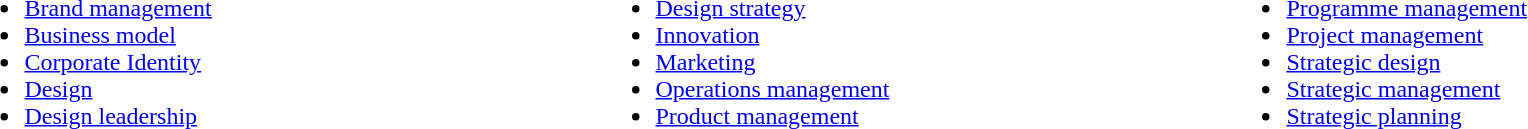<table style="width:100%;">
<tr valign=top>
<td style="width:33%;"><br><ul><li><a href='#'>Brand management</a></li><li><a href='#'>Business model</a></li><li><a href='#'>Corporate Identity</a></li><li><a href='#'>Design</a></li><li><a href='#'>Design leadership</a></li></ul></td>
<td style="width:33%;"><br><ul><li><a href='#'>Design strategy</a></li><li><a href='#'>Innovation</a></li><li><a href='#'>Marketing</a></li><li><a href='#'>Operations management</a></li><li><a href='#'>Product management</a></li></ul></td>
<td style="width:33%;"><br><ul><li><a href='#'>Programme management</a></li><li><a href='#'>Project management</a></li><li><a href='#'>Strategic design</a></li><li><a href='#'>Strategic management</a></li><li><a href='#'>Strategic planning</a></li></ul></td>
</tr>
</table>
